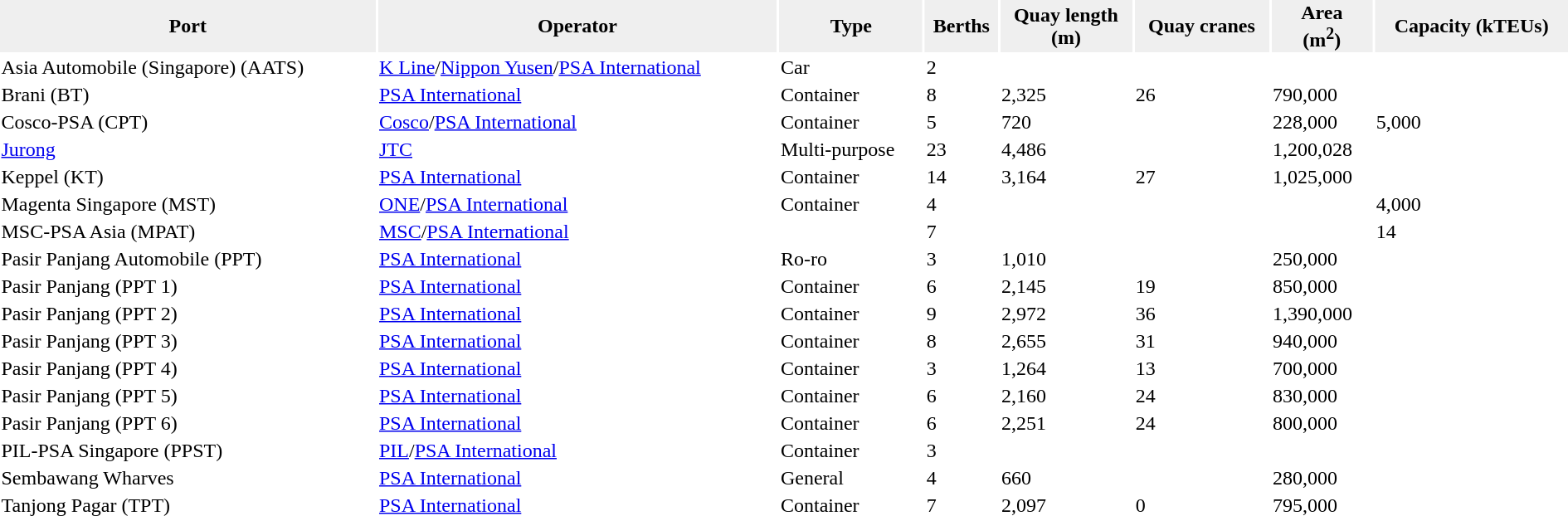<table style="width:100%; margin:auto;"  cellpadding="1">
<tr>
<th style="background:#efefef;">Port</th>
<th style="background:#efefef;">Operator</th>
<th style="background:#efefef;">Type</th>
<th style="background:#efefef;">Berths</th>
<th style="background:#efefef;">Quay length<br>(m)</th>
<th style="background:#efefef;">Quay cranes</th>
<th style="background:#efefef;">Area<br>(m<sup>2</sup>)</th>
<th style="background:#efefef;">Capacity (kTEUs)</th>
</tr>
<tr>
<td>Asia Automobile (Singapore) (AATS)</td>
<td><a href='#'>K Line</a>/<a href='#'>Nippon Yusen</a>/<a href='#'>PSA International</a></td>
<td>Car</td>
<td>2</td>
<td></td>
<td></td>
<td></td>
<td></td>
</tr>
<tr>
<td>Brani (BT)</td>
<td><a href='#'>PSA International</a></td>
<td>Container</td>
<td>8</td>
<td>2,325</td>
<td>26</td>
<td>790,000</td>
<td></td>
</tr>
<tr>
<td>Cosco-PSA (CPT)</td>
<td><a href='#'>Cosco</a>/<a href='#'>PSA International</a></td>
<td>Container</td>
<td>5</td>
<td>720</td>
<td></td>
<td>228,000</td>
<td>5,000</td>
</tr>
<tr>
<td><a href='#'>Jurong</a></td>
<td><a href='#'>JTC</a></td>
<td>Multi-purpose</td>
<td>23</td>
<td>4,486</td>
<td></td>
<td>1,200,028</td>
<td></td>
</tr>
<tr>
<td>Keppel (KT)</td>
<td><a href='#'>PSA International</a></td>
<td>Container</td>
<td>14</td>
<td>3,164</td>
<td>27</td>
<td>1,025,000</td>
<td></td>
</tr>
<tr>
<td>Magenta Singapore (MST)</td>
<td><a href='#'>ONE</a>/<a href='#'>PSA International</a></td>
<td>Container</td>
<td>4</td>
<td></td>
<td></td>
<td></td>
<td>4,000</td>
</tr>
<tr>
<td>MSC-PSA Asia (MPAT)</td>
<td><a href='#'>MSC</a>/<a href='#'>PSA International</a></td>
<td></td>
<td>7</td>
<td></td>
<td></td>
<td></td>
<td>14</td>
</tr>
<tr>
<td>Pasir Panjang Automobile (PPT)</td>
<td><a href='#'>PSA International</a></td>
<td>Ro-ro</td>
<td>3</td>
<td>1,010</td>
<td></td>
<td>250,000</td>
<td></td>
</tr>
<tr>
<td>Pasir Panjang (PPT 1)</td>
<td><a href='#'>PSA International</a></td>
<td>Container</td>
<td>6</td>
<td>2,145</td>
<td>19</td>
<td>850,000</td>
<td></td>
</tr>
<tr>
<td>Pasir Panjang (PPT 2)</td>
<td><a href='#'>PSA International</a></td>
<td>Container</td>
<td>9</td>
<td>2,972</td>
<td>36</td>
<td>1,390,000</td>
<td></td>
</tr>
<tr>
<td>Pasir Panjang (PPT 3)</td>
<td><a href='#'>PSA International</a></td>
<td>Container</td>
<td>8</td>
<td>2,655</td>
<td>31</td>
<td>940,000</td>
<td></td>
</tr>
<tr>
<td>Pasir Panjang (PPT 4)</td>
<td><a href='#'>PSA International</a></td>
<td>Container</td>
<td>3</td>
<td>1,264</td>
<td>13</td>
<td>700,000</td>
<td></td>
</tr>
<tr>
<td>Pasir Panjang (PPT 5)</td>
<td><a href='#'>PSA International</a></td>
<td>Container</td>
<td>6</td>
<td>2,160</td>
<td>24</td>
<td>830,000</td>
<td></td>
</tr>
<tr>
<td>Pasir Panjang (PPT 6)</td>
<td><a href='#'>PSA International</a></td>
<td>Container</td>
<td>6</td>
<td>2,251</td>
<td>24</td>
<td>800,000</td>
<td></td>
</tr>
<tr>
<td>PIL-PSA Singapore (PPST)</td>
<td><a href='#'>PIL</a>/<a href='#'>PSA International</a></td>
<td>Container</td>
<td>3</td>
<td></td>
<td></td>
<td></td>
<td></td>
</tr>
<tr>
<td>Sembawang Wharves</td>
<td><a href='#'>PSA International</a></td>
<td>General</td>
<td>4</td>
<td>660</td>
<td></td>
<td>280,000</td>
<td></td>
</tr>
<tr>
<td>Tanjong Pagar (TPT)</td>
<td><a href='#'>PSA International</a></td>
<td>Container</td>
<td>7</td>
<td>2,097</td>
<td>0</td>
<td>795,000</td>
<td></td>
</tr>
</table>
